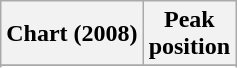<table class="wikitable sortable plainrowheaders" style="text-align:center">
<tr>
<th scope="col">Chart (2008)</th>
<th scope="col">Peak<br>position</th>
</tr>
<tr>
</tr>
<tr>
</tr>
</table>
